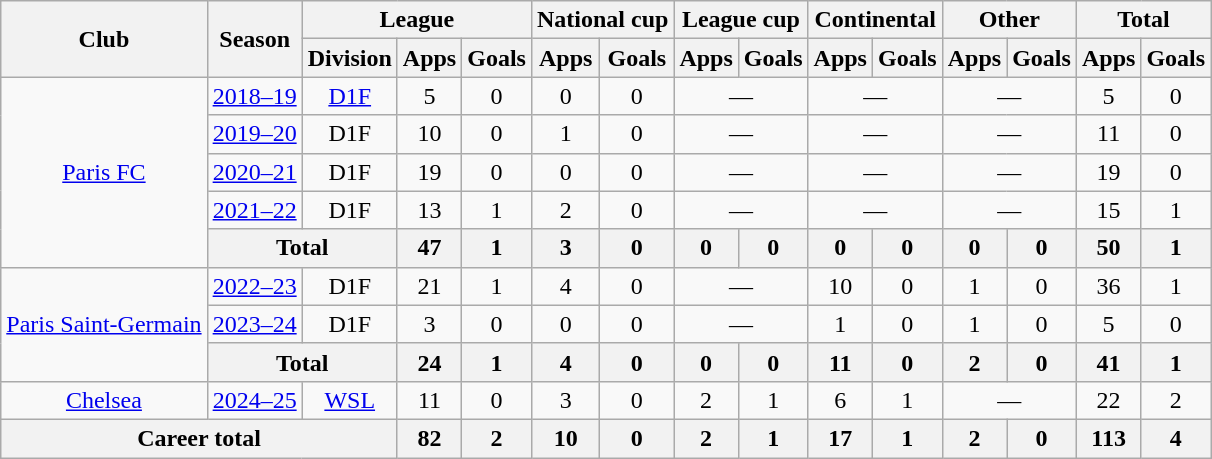<table class="wikitable" style="text-align: center;">
<tr>
<th rowspan="2">Club</th>
<th rowspan="2">Season</th>
<th colspan="3">League</th>
<th colspan="2">National cup</th>
<th colspan="2">League cup</th>
<th colspan="2">Continental</th>
<th colspan="2">Other</th>
<th colspan="2">Total</th>
</tr>
<tr>
<th>Division</th>
<th>Apps</th>
<th>Goals</th>
<th>Apps</th>
<th>Goals</th>
<th>Apps</th>
<th>Goals</th>
<th>Apps</th>
<th>Goals</th>
<th>Apps</th>
<th>Goals</th>
<th>Apps</th>
<th>Goals</th>
</tr>
<tr>
<td rowspan="5"><a href='#'>Paris FC</a></td>
<td><a href='#'>2018–19</a></td>
<td><a href='#'>D1F</a></td>
<td>5</td>
<td>0</td>
<td>0</td>
<td>0</td>
<td colspan="2">—</td>
<td colspan="2">—</td>
<td colspan="2">—</td>
<td>5</td>
<td>0</td>
</tr>
<tr>
<td><a href='#'>2019–20</a></td>
<td>D1F</td>
<td>10</td>
<td>0</td>
<td>1</td>
<td>0</td>
<td colspan="2">—</td>
<td colspan="2">—</td>
<td colspan="2">—</td>
<td>11</td>
<td>0</td>
</tr>
<tr>
<td><a href='#'>2020–21</a></td>
<td>D1F</td>
<td>19</td>
<td>0</td>
<td>0</td>
<td>0</td>
<td colspan="2">—</td>
<td colspan="2">—</td>
<td colspan="2">—</td>
<td>19</td>
<td>0</td>
</tr>
<tr>
<td><a href='#'>2021–22</a></td>
<td>D1F</td>
<td>13</td>
<td>1</td>
<td>2</td>
<td>0</td>
<td colspan="2">—</td>
<td colspan="2">—</td>
<td colspan="2">—</td>
<td>15</td>
<td>1</td>
</tr>
<tr>
<th colspan=2>Total</th>
<th>47</th>
<th>1</th>
<th>3</th>
<th>0</th>
<th>0</th>
<th>0</th>
<th>0</th>
<th>0</th>
<th>0</th>
<th>0</th>
<th>50</th>
<th>1</th>
</tr>
<tr>
<td rowspan="3"><a href='#'>Paris Saint-Germain</a></td>
<td><a href='#'>2022–23</a></td>
<td>D1F</td>
<td>21</td>
<td>1</td>
<td>4</td>
<td>0</td>
<td colspan="2">—</td>
<td>10</td>
<td>0</td>
<td>1</td>
<td>0</td>
<td>36</td>
<td>1</td>
</tr>
<tr>
<td><a href='#'>2023–24</a></td>
<td>D1F</td>
<td>3</td>
<td>0</td>
<td>0</td>
<td>0</td>
<td colspan="2">—</td>
<td>1</td>
<td>0</td>
<td>1</td>
<td>0</td>
<td>5</td>
<td>0</td>
</tr>
<tr>
<th colspan="2">Total</th>
<th>24</th>
<th>1</th>
<th>4</th>
<th>0</th>
<th>0</th>
<th>0</th>
<th>11</th>
<th>0</th>
<th>2</th>
<th>0</th>
<th>41</th>
<th>1</th>
</tr>
<tr>
<td><a href='#'>Chelsea</a></td>
<td><a href='#'>2024–25</a></td>
<td><a href='#'>WSL</a></td>
<td>11</td>
<td>0</td>
<td>3</td>
<td>0</td>
<td>2</td>
<td>1</td>
<td>6</td>
<td>1</td>
<td colspan="2">—</td>
<td>22</td>
<td>2</td>
</tr>
<tr>
<th colspan=3>Career total</th>
<th>82</th>
<th>2</th>
<th>10</th>
<th>0</th>
<th>2</th>
<th>1</th>
<th>17</th>
<th>1</th>
<th>2</th>
<th>0</th>
<th>113</th>
<th>4</th>
</tr>
</table>
